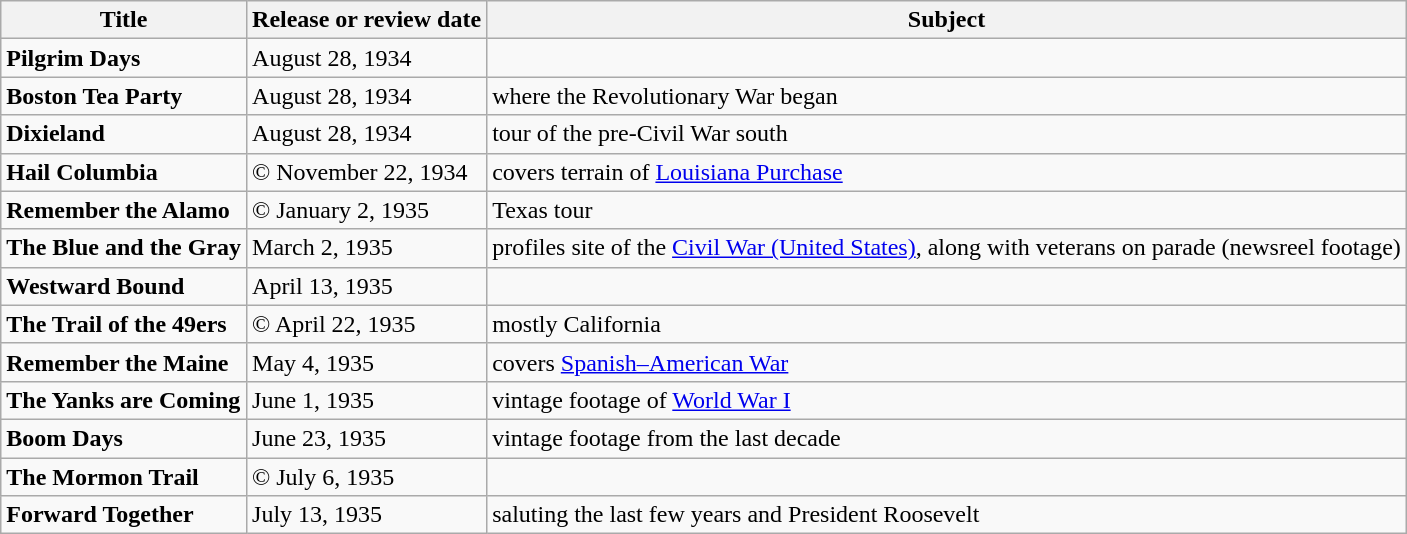<table class="wikitable sortable" border="1">
<tr>
<th>Title</th>
<th>Release or review date</th>
<th>Subject</th>
</tr>
<tr>
<td><strong>Pilgrim Days</strong></td>
<td>August 28, 1934</td>
</tr>
<tr>
<td><strong>Boston Tea Party</strong></td>
<td>August 28, 1934</td>
<td>where the Revolutionary War began</td>
</tr>
<tr>
<td><strong>Dixieland</strong></td>
<td>August 28, 1934</td>
<td>tour of the pre-Civil War south</td>
</tr>
<tr>
<td><strong>Hail Columbia</strong></td>
<td>© November 22, 1934</td>
<td>covers terrain of <a href='#'>Louisiana Purchase</a></td>
</tr>
<tr>
<td><strong>Remember the Alamo</strong></td>
<td>© January 2, 1935</td>
<td>Texas tour</td>
</tr>
<tr>
<td><strong>The Blue and the Gray</strong></td>
<td>March 2, 1935</td>
<td>profiles site of the <a href='#'>Civil War (United States)</a>, along with veterans on parade (newsreel footage)</td>
</tr>
<tr>
<td><strong>Westward Bound</strong></td>
<td>April 13, 1935</td>
</tr>
<tr>
<td><strong>The Trail of the 49ers</strong></td>
<td>© April 22, 1935</td>
<td>mostly California</td>
</tr>
<tr>
<td><strong>Remember the Maine</strong></td>
<td>May 4, 1935</td>
<td>covers <a href='#'>Spanish–American War</a></td>
</tr>
<tr>
<td><strong>The Yanks are Coming</strong></td>
<td>June 1, 1935</td>
<td>vintage footage of <a href='#'>World War I</a></td>
</tr>
<tr>
<td><strong>Boom Days</strong></td>
<td>June 23, 1935</td>
<td>vintage footage from the last decade</td>
</tr>
<tr>
<td><strong>The Mormon Trail</strong></td>
<td>© July 6, 1935</td>
</tr>
<tr>
<td><strong>Forward Together</strong></td>
<td>July 13, 1935</td>
<td>saluting the last few years and President Roosevelt</td>
</tr>
</table>
